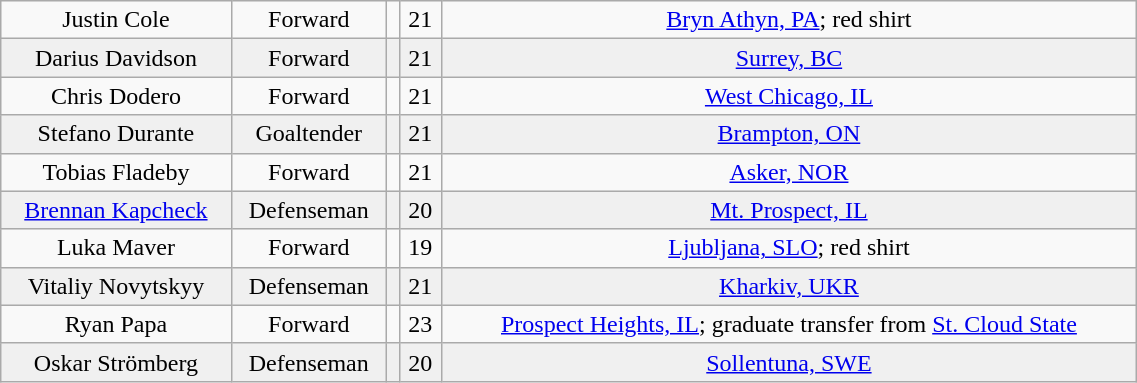<table class="wikitable" width="60%">
<tr align="center" bgcolor="">
<td>Justin Cole</td>
<td>Forward</td>
<td></td>
<td>21</td>
<td><a href='#'>Bryn Athyn, PA</a>; red shirt</td>
</tr>
<tr align="center" bgcolor="f0f0f0">
<td>Darius Davidson</td>
<td>Forward</td>
<td></td>
<td>21</td>
<td><a href='#'>Surrey, BC</a></td>
</tr>
<tr align="center" bgcolor="">
<td>Chris Dodero</td>
<td>Forward</td>
<td></td>
<td>21</td>
<td><a href='#'>West Chicago, IL</a></td>
</tr>
<tr align="center" bgcolor="f0f0f0">
<td>Stefano Durante</td>
<td>Goaltender</td>
<td></td>
<td>21</td>
<td><a href='#'>Brampton, ON</a></td>
</tr>
<tr align="center" bgcolor="">
<td>Tobias Fladeby</td>
<td>Forward</td>
<td></td>
<td>21</td>
<td><a href='#'>Asker, NOR</a></td>
</tr>
<tr align="center" bgcolor="f0f0f0">
<td><a href='#'>Brennan Kapcheck</a></td>
<td>Defenseman</td>
<td></td>
<td>20</td>
<td><a href='#'>Mt. Prospect, IL</a></td>
</tr>
<tr align="center" bgcolor="">
<td>Luka Maver</td>
<td>Forward</td>
<td></td>
<td>19</td>
<td><a href='#'>Ljubljana, SLO</a>; red shirt</td>
</tr>
<tr align="center" bgcolor="f0f0f0">
<td>Vitaliy Novytskyy</td>
<td>Defenseman</td>
<td></td>
<td>21</td>
<td><a href='#'>Kharkiv, UKR</a></td>
</tr>
<tr align="center" bgcolor="">
<td>Ryan Papa</td>
<td>Forward</td>
<td></td>
<td>23</td>
<td><a href='#'>Prospect Heights, IL</a>; graduate transfer from <a href='#'>St. Cloud State</a></td>
</tr>
<tr align="center" bgcolor="f0f0f0">
<td>Oskar Strömberg</td>
<td>Defenseman</td>
<td></td>
<td>20</td>
<td><a href='#'>Sollentuna, SWE</a></td>
</tr>
</table>
